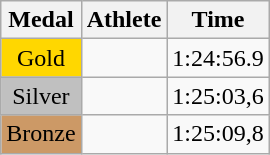<table class="wikitable">
<tr>
<th>Medal</th>
<th>Athlete</th>
<th>Time</th>
</tr>
<tr>
<td style="text-align:center;background-color:gold;">Gold</td>
<td></td>
<td>1:24:56.9</td>
</tr>
<tr>
<td style="text-align:center;background-color:silver;">Silver</td>
<td></td>
<td>1:25:03,6</td>
</tr>
<tr>
<td style="text-align:center;background-color:#CC9966;">Bronze</td>
<td></td>
<td>1:25:09,8</td>
</tr>
</table>
